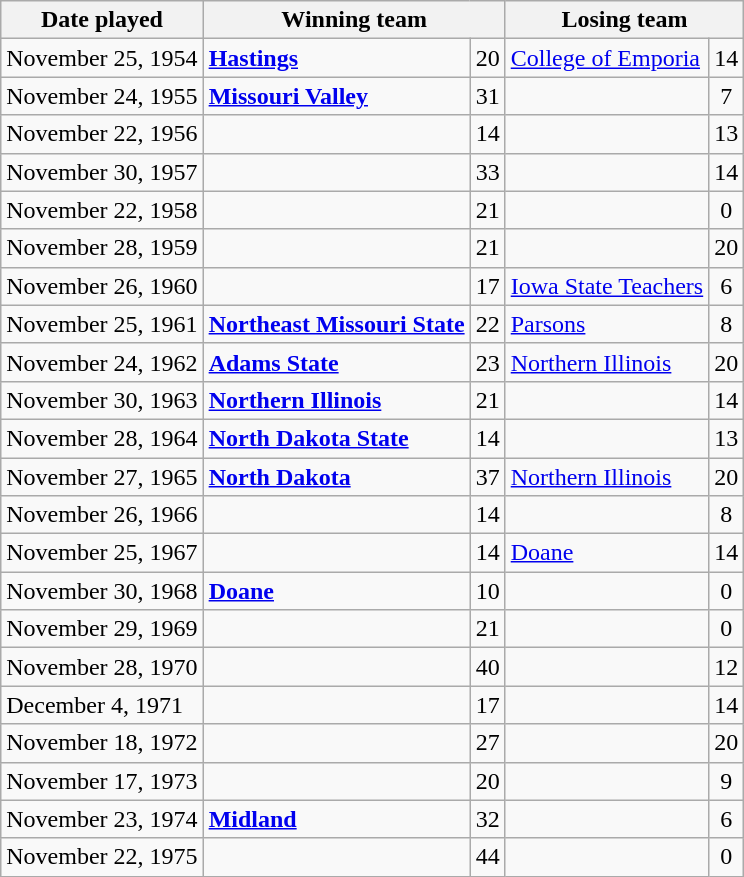<table class="wikitable sortable" font=90%">
<tr>
<th>Date played</th>
<th colspan="2">Winning team</th>
<th colspan="2">Losing team</th>
</tr>
<tr>
<td>November 25, 1954</td>
<td><strong><a href='#'>Hastings</a></strong></td>
<td>20</td>
<td><a href='#'>College of Emporia</a></td>
<td align=center>14</td>
</tr>
<tr>
<td>November 24, 1955</td>
<td><strong><a href='#'>Missouri Valley</a></strong></td>
<td>31</td>
<td></td>
<td align=center>7</td>
</tr>
<tr>
<td>November 22, 1956</td>
<td><strong></strong></td>
<td>14</td>
<td></td>
<td align=center>13</td>
</tr>
<tr>
<td>November 30, 1957</td>
<td><strong></strong></td>
<td>33</td>
<td></td>
<td align=center>14</td>
</tr>
<tr>
<td>November 22, 1958</td>
<td><strong></strong></td>
<td>21</td>
<td></td>
<td align=center>0</td>
</tr>
<tr>
<td>November 28, 1959</td>
<td><strong></strong></td>
<td>21</td>
<td></td>
<td align=center>20</td>
</tr>
<tr>
<td>November 26, 1960</td>
<td><strong></strong></td>
<td>17</td>
<td><a href='#'>Iowa State Teachers</a></td>
<td align=center>6</td>
</tr>
<tr>
<td>November 25, 1961</td>
<td><strong><a href='#'>Northeast Missouri State</a></strong></td>
<td>22</td>
<td><a href='#'>Parsons</a></td>
<td align=center>8</td>
</tr>
<tr>
<td>November 24, 1962</td>
<td><strong><a href='#'>Adams State</a></strong></td>
<td>23</td>
<td><a href='#'>Northern Illinois</a></td>
<td align=center>20</td>
</tr>
<tr>
<td>November 30, 1963</td>
<td><strong><a href='#'>Northern Illinois</a></strong></td>
<td>21</td>
<td></td>
<td align=center>14</td>
</tr>
<tr>
<td>November 28, 1964</td>
<td><strong><a href='#'>North Dakota State</a></strong></td>
<td>14</td>
<td></td>
<td align=center>13</td>
</tr>
<tr>
<td>November 27, 1965</td>
<td><strong><a href='#'>North Dakota</a></strong></td>
<td>37</td>
<td><a href='#'>Northern Illinois</a></td>
<td align=center>20</td>
</tr>
<tr>
<td>November 26, 1966</td>
<td><strong></strong></td>
<td>14</td>
<td></td>
<td align=center>8</td>
</tr>
<tr>
<td>November 25, 1967</td>
<td><strong></strong></td>
<td>14</td>
<td><a href='#'>Doane</a></td>
<td align=center>14</td>
</tr>
<tr>
<td>November 30, 1968</td>
<td><strong><a href='#'>Doane</a></strong></td>
<td>10</td>
<td></td>
<td align=center>0</td>
</tr>
<tr>
<td>November 29, 1969</td>
<td><strong></strong></td>
<td>21</td>
<td></td>
<td align=center>0</td>
</tr>
<tr>
<td>November 28, 1970</td>
<td><strong></strong></td>
<td>40</td>
<td></td>
<td align=center>12</td>
</tr>
<tr>
<td>December 4, 1971</td>
<td><strong></strong></td>
<td>17</td>
<td></td>
<td align=center>14</td>
</tr>
<tr>
<td>November 18, 1972</td>
<td><strong></strong></td>
<td>27</td>
<td></td>
<td align=center>20</td>
</tr>
<tr>
<td>November 17, 1973</td>
<td><strong></strong></td>
<td>20</td>
<td></td>
<td align=center>9</td>
</tr>
<tr>
<td>November 23, 1974</td>
<td><strong><a href='#'>Midland</a></strong></td>
<td>32</td>
<td></td>
<td align=center>6</td>
</tr>
<tr>
<td>November 22, 1975</td>
<td><strong></strong></td>
<td>44</td>
<td></td>
<td align=center>0</td>
</tr>
</table>
